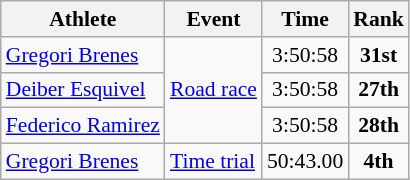<table class="wikitable" style="font-size:90%">
<tr>
<th>Athlete</th>
<th>Event</th>
<th>Time</th>
<th>Rank</th>
</tr>
<tr>
<td><a href='#'>Gregori Brenes</a></td>
<td align=center rowspan=3><a href='#'>Road race</a></td>
<td align=center>3:50:58</td>
<td align=center><strong>31st</strong></td>
</tr>
<tr>
<td><a href='#'>Deiber Esquivel</a></td>
<td align=center>3:50:58</td>
<td align=center><strong>27th</strong></td>
</tr>
<tr>
<td><a href='#'>Federico Ramirez</a></td>
<td align=center>3:50:58</td>
<td align=center><strong>28th</strong></td>
</tr>
<tr>
<td><a href='#'>Gregori Brenes</a></td>
<td><a href='#'>Time trial</a></td>
<td align=center>50:43.00</td>
<td align=center><strong>4th</strong></td>
</tr>
</table>
